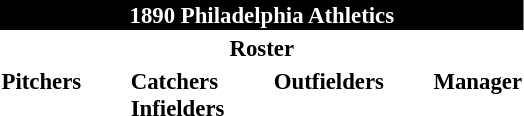<table class="toccolours" style="font-size: 95%;">
<tr>
<th colspan="10" style="background-color: black; color: white; text-align: center;">1890 Philadelphia Athletics</th>
</tr>
<tr>
<td colspan="10" style="background-color: white; color: black; text-align: center;"><strong>Roster</strong></td>
</tr>
<tr>
<td valign="top"><strong>Pitchers</strong><br>











</td>
<td width="25px"></td>
<td valign="top"><strong>Catchers</strong><br>




<strong>Infielders</strong>













</td>
<td width="25px"></td>
<td valign="top"><strong>Outfielders</strong><br>










</td>
<td width="25px"></td>
<td valign="top"><strong>Manager</strong><br></td>
</tr>
</table>
